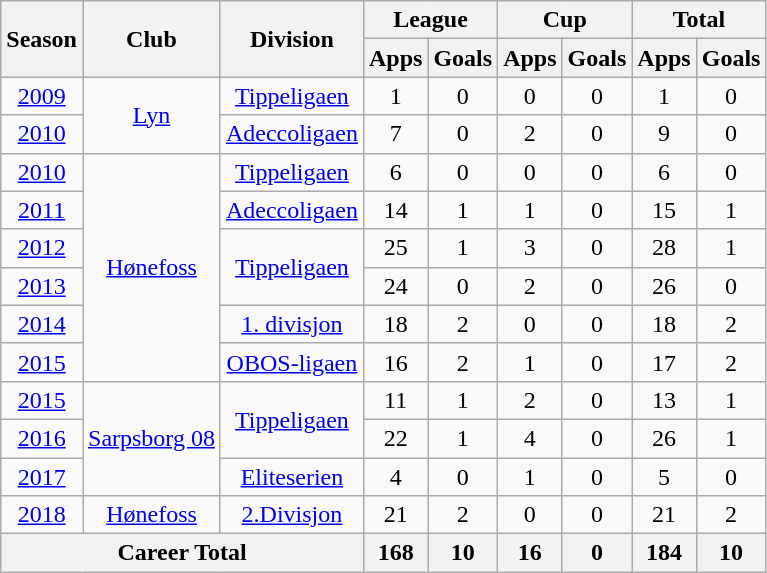<table class="wikitable" style="text-align: center;">
<tr>
<th rowspan="2">Season</th>
<th rowspan="2">Club</th>
<th rowspan="2">Division</th>
<th colspan="2">League</th>
<th colspan="2">Cup</th>
<th colspan="2">Total</th>
</tr>
<tr>
<th>Apps</th>
<th>Goals</th>
<th>Apps</th>
<th>Goals</th>
<th>Apps</th>
<th>Goals</th>
</tr>
<tr>
<td><a href='#'>2009</a></td>
<td rowspan="2" valign="center"><a href='#'>Lyn</a></td>
<td><a href='#'>Tippeligaen</a></td>
<td>1</td>
<td>0</td>
<td>0</td>
<td>0</td>
<td>1</td>
<td>0</td>
</tr>
<tr>
<td><a href='#'>2010</a></td>
<td><a href='#'>Adeccoligaen</a></td>
<td>7</td>
<td>0</td>
<td>2</td>
<td>0</td>
<td>9</td>
<td>0</td>
</tr>
<tr>
<td><a href='#'>2010</a></td>
<td rowspan="6" valign="center"><a href='#'>Hønefoss</a></td>
<td><a href='#'>Tippeligaen</a></td>
<td>6</td>
<td>0</td>
<td>0</td>
<td>0</td>
<td>6</td>
<td>0</td>
</tr>
<tr>
<td><a href='#'>2011</a></td>
<td rowspan="1" valign="center"><a href='#'>Adeccoligaen</a></td>
<td>14</td>
<td>1</td>
<td>1</td>
<td>0</td>
<td>15</td>
<td>1</td>
</tr>
<tr>
<td><a href='#'>2012</a></td>
<td rowspan="2" valign="center"><a href='#'>Tippeligaen</a></td>
<td>25</td>
<td>1</td>
<td>3</td>
<td>0</td>
<td>28</td>
<td>1</td>
</tr>
<tr>
<td><a href='#'>2013</a></td>
<td>24</td>
<td>0</td>
<td>2</td>
<td>0</td>
<td>26</td>
<td>0</td>
</tr>
<tr>
<td><a href='#'>2014</a></td>
<td rowspan="1" valign="center"><a href='#'>1. divisjon</a></td>
<td>18</td>
<td>2</td>
<td>0</td>
<td>0</td>
<td>18</td>
<td>2</td>
</tr>
<tr>
<td><a href='#'>2015</a></td>
<td rowspan="1" valign="center"><a href='#'>OBOS-ligaen</a></td>
<td>16</td>
<td>2</td>
<td>1</td>
<td>0</td>
<td>17</td>
<td>2</td>
</tr>
<tr>
<td><a href='#'>2015</a></td>
<td rowspan="3" valign="center"><a href='#'>Sarpsborg 08</a></td>
<td rowspan="2" valign="center"><a href='#'>Tippeligaen</a></td>
<td>11</td>
<td>1</td>
<td>2</td>
<td>0</td>
<td>13</td>
<td>1</td>
</tr>
<tr>
<td><a href='#'>2016</a></td>
<td>22</td>
<td>1</td>
<td>4</td>
<td>0</td>
<td>26</td>
<td>1</td>
</tr>
<tr>
<td><a href='#'>2017</a></td>
<td rowspan="1" valign="center"><a href='#'>Eliteserien</a></td>
<td>4</td>
<td>0</td>
<td>1</td>
<td>0</td>
<td>5</td>
<td>0</td>
</tr>
<tr>
<td><a href='#'>2018</a></td>
<td><a href='#'>Hønefoss</a></td>
<td><a href='#'>2.Divisjon</a></td>
<td>21</td>
<td>2</td>
<td>0</td>
<td>0</td>
<td>21</td>
<td>2</td>
</tr>
<tr>
<th colspan="3">Career Total</th>
<th>168</th>
<th>10</th>
<th>16</th>
<th>0</th>
<th>184</th>
<th>10</th>
</tr>
</table>
